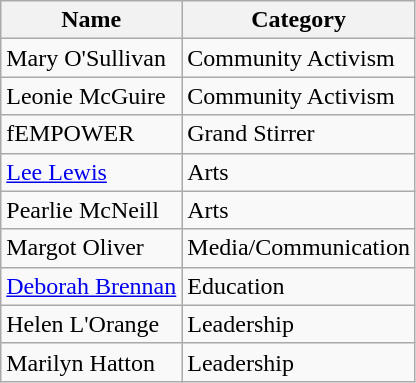<table class="wikitable">
<tr>
<th>Name</th>
<th>Category</th>
</tr>
<tr>
<td>Mary O'Sullivan</td>
<td>Community Activism</td>
</tr>
<tr>
<td>Leonie McGuire</td>
<td>Community Activism</td>
</tr>
<tr>
<td>fEMPOWER</td>
<td>Grand Stirrer</td>
</tr>
<tr>
<td><a href='#'>Lee Lewis</a></td>
<td>Arts</td>
</tr>
<tr>
<td>Pearlie McNeill</td>
<td>Arts</td>
</tr>
<tr>
<td>Margot Oliver</td>
<td>Media/Communication</td>
</tr>
<tr>
<td><a href='#'>Deborah Brennan</a></td>
<td>Education</td>
</tr>
<tr>
<td>Helen L'Orange</td>
<td>Leadership</td>
</tr>
<tr>
<td>Marilyn Hatton</td>
<td>Leadership</td>
</tr>
</table>
